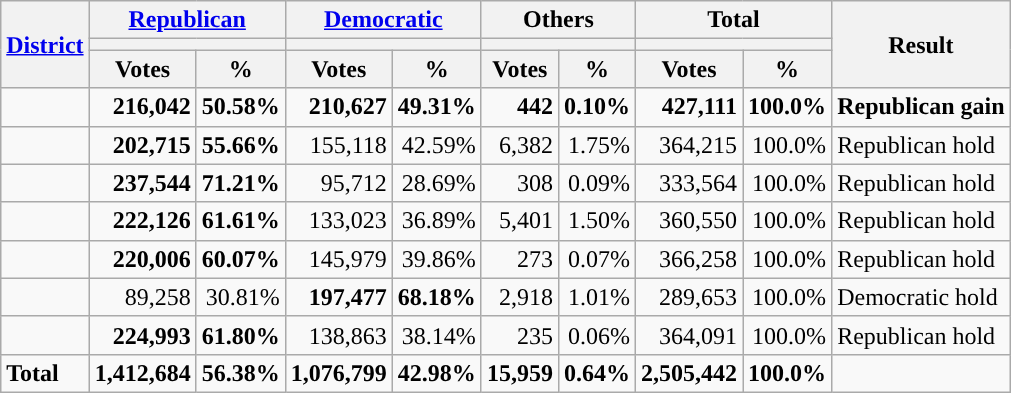<table class="wikitable plainrowheaders sortable" style="font-size:100%; text-align:right;">
<tr>
<th scope=col rowspan=3><a href='#'>District</a></th>
<th scope=col colspan=2><a href='#'>Republican</a></th>
<th scope=col colspan=2><a href='#'>Democratic</a></th>
<th scope=col colspan=2>Others</th>
<th scope=col colspan=2>Total</th>
<th scope=col rowspan=3>Result</th>
</tr>
<tr>
<th scope=col colspan=2 style="background:"></th>
<th scope=col colspan=2 style="background:"></th>
<th scope=col colspan=2></th>
<th scope=col colspan=2></th>
</tr>
<tr>
<th scope=col data-sort-type="number">Votes</th>
<th scope=col data-sort-type="number">%</th>
<th scope=col data-sort-type="number">Votes</th>
<th scope=col data-sort-type="number">%</th>
<th scope=col data-sort-type="number">Votes</th>
<th scope=col data-sort-type="number">%</th>
<th scope=col data-sort-type="number">Votes</th>
<th scope=col data-sort-type="number">%</th>
</tr>
<tr>
<td align=left><strong></strong></td>
<td><strong>216,042</strong></td>
<td><strong>50.58%</strong></td>
<td><strong>210,627</strong></td>
<td><strong>49.31%</strong></td>
<td><strong>442</strong></td>
<td><strong>0.10%</strong></td>
<td><strong>427,111</strong></td>
<td><strong>100.0%</strong></td>
<td align=left><strong>Republican gain</strong></td>
</tr>
<tr>
<td align=left></td>
<td><strong>202,715</strong></td>
<td><strong>55.66%</strong></td>
<td>155,118</td>
<td>42.59%</td>
<td>6,382</td>
<td>1.75%</td>
<td>364,215</td>
<td>100.0%</td>
<td align=left>Republican hold</td>
</tr>
<tr>
<td align=left></td>
<td><strong>237,544</strong></td>
<td><strong>71.21%</strong></td>
<td>95,712</td>
<td>28.69%</td>
<td>308</td>
<td>0.09%</td>
<td>333,564</td>
<td>100.0%</td>
<td align=left>Republican hold</td>
</tr>
<tr>
<td align=left></td>
<td><strong>222,126</strong></td>
<td><strong>61.61%</strong></td>
<td>133,023</td>
<td>36.89%</td>
<td>5,401</td>
<td>1.50%</td>
<td>360,550</td>
<td>100.0%</td>
<td align=left>Republican hold</td>
</tr>
<tr>
<td align=left></td>
<td><strong>220,006</strong></td>
<td><strong>60.07%</strong></td>
<td>145,979</td>
<td>39.86%</td>
<td>273</td>
<td>0.07%</td>
<td>366,258</td>
<td>100.0%</td>
<td align=left>Republican hold</td>
</tr>
<tr>
<td align=left></td>
<td>89,258</td>
<td>30.81%</td>
<td><strong>197,477</strong></td>
<td><strong>68.18%</strong></td>
<td>2,918</td>
<td>1.01%</td>
<td>289,653</td>
<td>100.0%</td>
<td align=left>Democratic hold</td>
</tr>
<tr>
<td align=left></td>
<td><strong>224,993</strong></td>
<td><strong>61.80%</strong></td>
<td>138,863</td>
<td>38.14%</td>
<td>235</td>
<td>0.06%</td>
<td>364,091</td>
<td>100.0%</td>
<td align=left>Republican hold</td>
</tr>
<tr class="sortbottom" style="font-weight:bold">
<td align=left>Total</td>
<td>1,412,684</td>
<td>56.38%</td>
<td>1,076,799</td>
<td>42.98%</td>
<td>15,959</td>
<td>0.64%</td>
<td>2,505,442</td>
<td>100.0%</td>
<td></td>
</tr>
</table>
